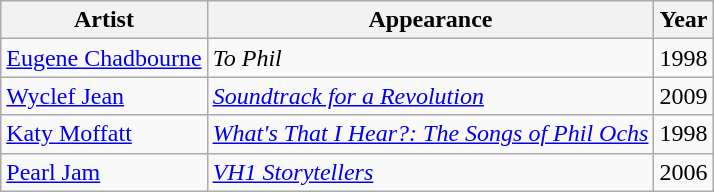<table class="wikitable">
<tr>
<th>Artist</th>
<th>Appearance</th>
<th>Year</th>
</tr>
<tr>
<td><a href='#'>Eugene Chadbourne</a></td>
<td><em>To Phil</em></td>
<td>1998</td>
</tr>
<tr>
<td><a href='#'>Wyclef Jean</a></td>
<td><em><a href='#'>Soundtrack for a Revolution</a></em></td>
<td>2009</td>
</tr>
<tr>
<td><a href='#'>Katy Moffatt</a></td>
<td><em><a href='#'>What's That I Hear?: The Songs of Phil Ochs</a></em></td>
<td>1998</td>
</tr>
<tr>
<td><a href='#'>Pearl Jam</a></td>
<td><em><a href='#'>VH1 Storytellers</a></em></td>
<td>2006</td>
</tr>
</table>
